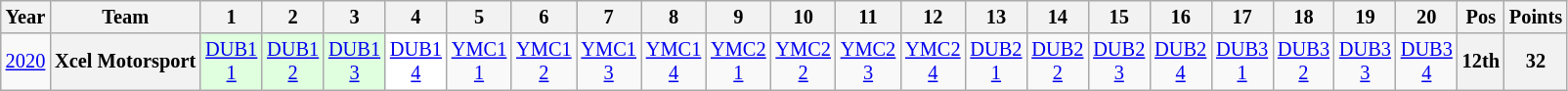<table class="wikitable" style="text-align:center; font-size:85%">
<tr>
<th>Year</th>
<th>Team</th>
<th>1</th>
<th>2</th>
<th>3</th>
<th>4</th>
<th>5</th>
<th>6</th>
<th>7</th>
<th>8</th>
<th>9</th>
<th>10</th>
<th>11</th>
<th>12</th>
<th>13</th>
<th>14</th>
<th>15</th>
<th>16</th>
<th>17</th>
<th>18</th>
<th>19</th>
<th>20</th>
<th>Pos</th>
<th>Points</th>
</tr>
<tr>
<td><a href='#'>2020</a></td>
<th nowrap>Xcel Motorsport</th>
<td style="background:#dfffdf"><a href='#'>DUB1<br>1</a><br></td>
<td style="background:#dfffdf"><a href='#'>DUB1<br>2</a><br></td>
<td style="background:#dfffdf"><a href='#'>DUB1<br>3</a><br></td>
<td style="background:#ffffff"><a href='#'>DUB1<br>4</a><br></td>
<td><a href='#'>YMC1<br>1</a></td>
<td><a href='#'>YMC1<br>2</a></td>
<td><a href='#'>YMC1<br>3</a></td>
<td><a href='#'>YMC1<br>4</a></td>
<td><a href='#'>YMC2<br>1</a></td>
<td><a href='#'>YMC2<br>2</a></td>
<td><a href='#'>YMC2<br>3</a></td>
<td><a href='#'>YMC2<br>4</a></td>
<td><a href='#'>DUB2<br>1</a></td>
<td><a href='#'>DUB2<br>2</a></td>
<td><a href='#'>DUB2<br>3</a></td>
<td><a href='#'>DUB2<br>4</a></td>
<td><a href='#'>DUB3<br>1</a></td>
<td><a href='#'>DUB3<br>2</a></td>
<td><a href='#'>DUB3<br>3</a></td>
<td><a href='#'>DUB3<br>4</a></td>
<th>12th</th>
<th>32</th>
</tr>
</table>
